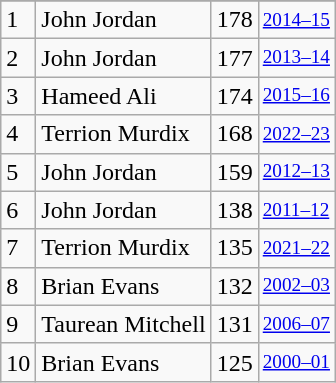<table class="wikitable">
<tr>
</tr>
<tr>
<td>1</td>
<td>John Jordan</td>
<td>178</td>
<td style="font-size:80%;"><a href='#'>2014–15</a></td>
</tr>
<tr>
<td>2</td>
<td>John Jordan</td>
<td>177</td>
<td style="font-size:80%;"><a href='#'>2013–14</a></td>
</tr>
<tr>
<td>3</td>
<td>Hameed Ali</td>
<td>174</td>
<td style="font-size:80%;"><a href='#'>2015–16</a></td>
</tr>
<tr>
<td>4</td>
<td>Terrion Murdix</td>
<td>168</td>
<td style="font-size:80%;"><a href='#'>2022–23</a></td>
</tr>
<tr>
<td>5</td>
<td>John Jordan</td>
<td>159</td>
<td style="font-size:80%;"><a href='#'>2012–13</a></td>
</tr>
<tr>
<td>6</td>
<td>John Jordan</td>
<td>138</td>
<td style="font-size:80%;"><a href='#'>2011–12</a></td>
</tr>
<tr>
<td>7</td>
<td>Terrion Murdix</td>
<td>135</td>
<td style="font-size:80%;"><a href='#'>2021–22</a></td>
</tr>
<tr>
<td>8</td>
<td>Brian Evans</td>
<td>132</td>
<td style="font-size:80%;"><a href='#'>2002–03</a></td>
</tr>
<tr>
<td>9</td>
<td>Taurean Mitchell</td>
<td>131</td>
<td style="font-size:80%;"><a href='#'>2006–07</a></td>
</tr>
<tr>
<td>10</td>
<td>Brian Evans</td>
<td>125</td>
<td style="font-size:80%;"><a href='#'>2000–01</a></td>
</tr>
</table>
